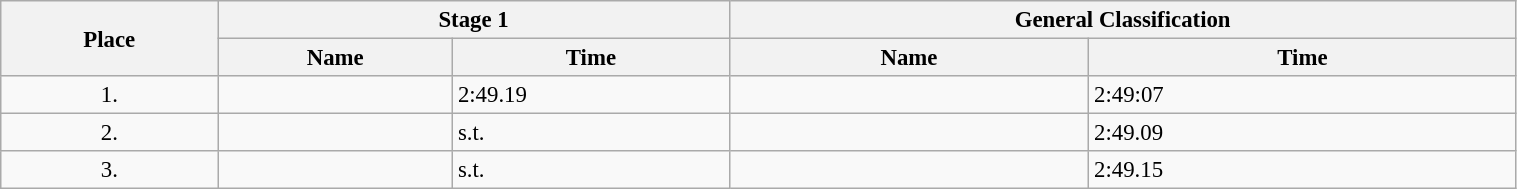<table class=wikitable style="font-size:95%" width="80%">
<tr>
<th rowspan="2">Place</th>
<th colspan="2">Stage 1</th>
<th colspan="2">General Classification</th>
</tr>
<tr>
<th>Name</th>
<th>Time</th>
<th>Name</th>
<th>Time</th>
</tr>
<tr>
<td align="center">1.</td>
<td></td>
<td>2:49.19</td>
<td></td>
<td>2:49:07</td>
</tr>
<tr>
<td align="center">2.</td>
<td></td>
<td>s.t.</td>
<td></td>
<td>2:49.09</td>
</tr>
<tr>
<td align="center">3.</td>
<td></td>
<td>s.t.</td>
<td></td>
<td>2:49.15</td>
</tr>
</table>
